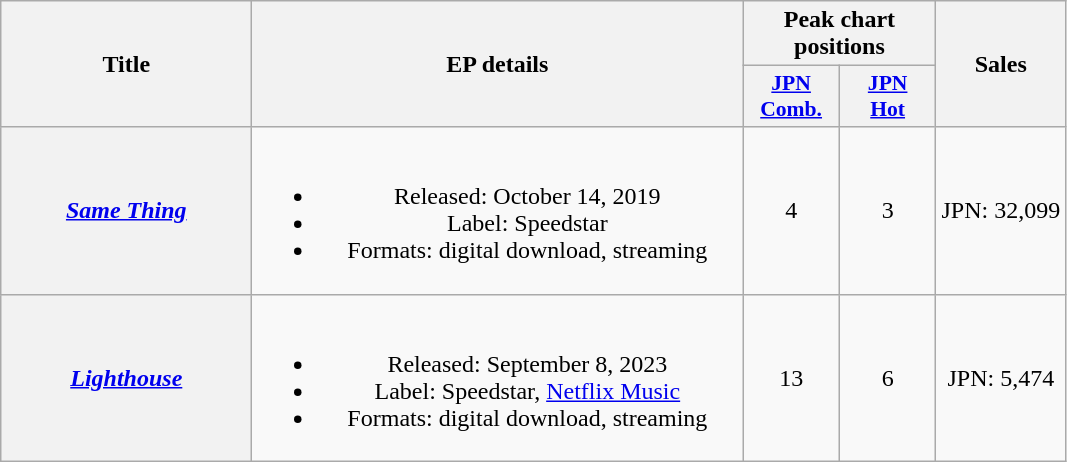<table class="wikitable plainrowheaders" style="text-align:center;">
<tr>
<th scope="col" style="width:10em;" rowspan="2">Title</th>
<th scope="col" rowspan="2" style="width:20em;">EP details</th>
<th scope="colgroup" colspan="2">Peak chart positions</th>
<th scope="col" rowspan="2" style="width:;">Sales</th>
</tr>
<tr>
<th scope="col" style="width:4em;font-size:90%;"><a href='#'>JPN<br>Comb.</a><br></th>
<th scope="col" style="width:4em;font-size:90%;"><a href='#'>JPN<br>Hot</a><br></th>
</tr>
<tr>
<th scope="row"><em><a href='#'>Same Thing</a></em></th>
<td><br><ul><li>Released: October 14, 2019</li><li>Label: Speedstar</li><li>Formats: digital download, streaming</li></ul></td>
<td>4</td>
<td>3</td>
<td>JPN: 32,099</td>
</tr>
<tr>
<th scope="row"><em><a href='#'>Lighthouse</a></em></th>
<td><br><ul><li>Released: September 8, 2023</li><li>Label: Speedstar, <a href='#'>Netflix Music</a></li><li>Formats: digital download, streaming</li></ul></td>
<td>13</td>
<td>6</td>
<td>JPN: 5,474</td>
</tr>
</table>
